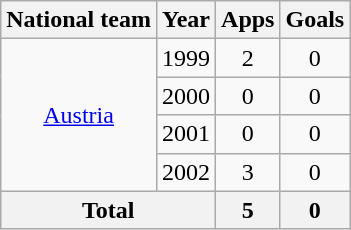<table class="wikitable" style="text-align:center">
<tr>
<th>National team</th>
<th>Year</th>
<th>Apps</th>
<th>Goals</th>
</tr>
<tr>
<td rowspan="4"><a href='#'>Austria</a></td>
<td>1999</td>
<td>2</td>
<td>0</td>
</tr>
<tr>
<td>2000</td>
<td>0</td>
<td>0</td>
</tr>
<tr>
<td>2001</td>
<td>0</td>
<td>0</td>
</tr>
<tr>
<td>2002</td>
<td>3</td>
<td>0</td>
</tr>
<tr>
<th colspan="2">Total</th>
<th>5</th>
<th>0</th>
</tr>
</table>
